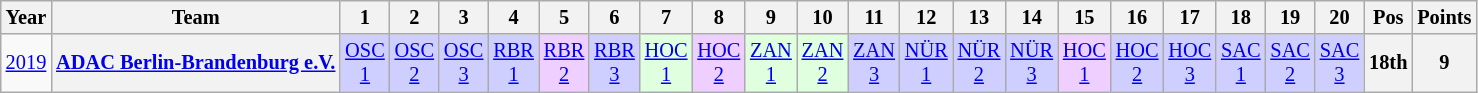<table class="wikitable" style="text-align:center; font-size:85%">
<tr>
<th>Year</th>
<th>Team</th>
<th>1</th>
<th>2</th>
<th>3</th>
<th>4</th>
<th>5</th>
<th>6</th>
<th>7</th>
<th>8</th>
<th>9</th>
<th>10</th>
<th>11</th>
<th>12</th>
<th>13</th>
<th>14</th>
<th>15</th>
<th>16</th>
<th>17</th>
<th>18</th>
<th>19</th>
<th>20</th>
<th>Pos</th>
<th>Points</th>
</tr>
<tr>
<td><a href='#'>2019</a></td>
<th nowrap><a href='#'>ADAC Berlin-Brandenburg e.V.</a></th>
<td style="background:#CFCFFF;"><a href='#'>OSC<br>1</a><br></td>
<td style="background:#CFCFFF;"><a href='#'>OSC<br>2</a><br></td>
<td style="background:#CFCFFF;"><a href='#'>OSC<br>3</a><br></td>
<td style="background:#CFCFFF;"><a href='#'>RBR<br>1</a><br></td>
<td style="background:#EFCFFF;"><a href='#'>RBR<br>2</a><br></td>
<td style="background:#CFCFFF;"><a href='#'>RBR<br>3</a><br></td>
<td style="background:#DFFFDF;"><a href='#'>HOC<br>1</a><br></td>
<td style="background:#EFCFFF;"><a href='#'>HOC<br>2</a><br></td>
<td style="background:#DFFFDF;"><a href='#'>ZAN<br>1</a><br></td>
<td style="background:#DFFFDF;"><a href='#'>ZAN<br>2</a><br></td>
<td style="background:#CFCFFF;"><a href='#'>ZAN<br>3</a><br></td>
<td style="background:#CFCFFF;"><a href='#'>NÜR<br>1</a><br></td>
<td style="background:#CFCFFF;"><a href='#'>NÜR<br>2</a><br></td>
<td style="background:#CFCFFF;"><a href='#'>NÜR<br>3</a><br></td>
<td style="background:#EFCFFF;"><a href='#'>HOC<br>1</a><br></td>
<td style="background:#CFCFFF;"><a href='#'>HOC<br>2</a><br></td>
<td style="background:#CFCFFF;"><a href='#'>HOC<br>3</a><br></td>
<td style="background:#CFCFFF;"><a href='#'>SAC<br>1</a><br></td>
<td style="background:#CFCFFF;"><a href='#'>SAC<br>2</a><br></td>
<td style="background:#CFCFFF;"><a href='#'>SAC<br>3</a><br></td>
<th>18th</th>
<th>9</th>
</tr>
</table>
